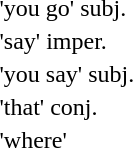<table class="toccolours">
<tr>
<td></td>
<td></td>
<td>'you go' subj.</td>
</tr>
<tr>
<td></td>
<td></td>
<td>'say' imper.</td>
</tr>
<tr>
<td></td>
<td></td>
<td>'you say' subj.</td>
</tr>
<tr>
<td></td>
<td></td>
<td>'that' conj.</td>
</tr>
<tr>
<td></td>
<td></td>
<td>'where'</td>
</tr>
</table>
